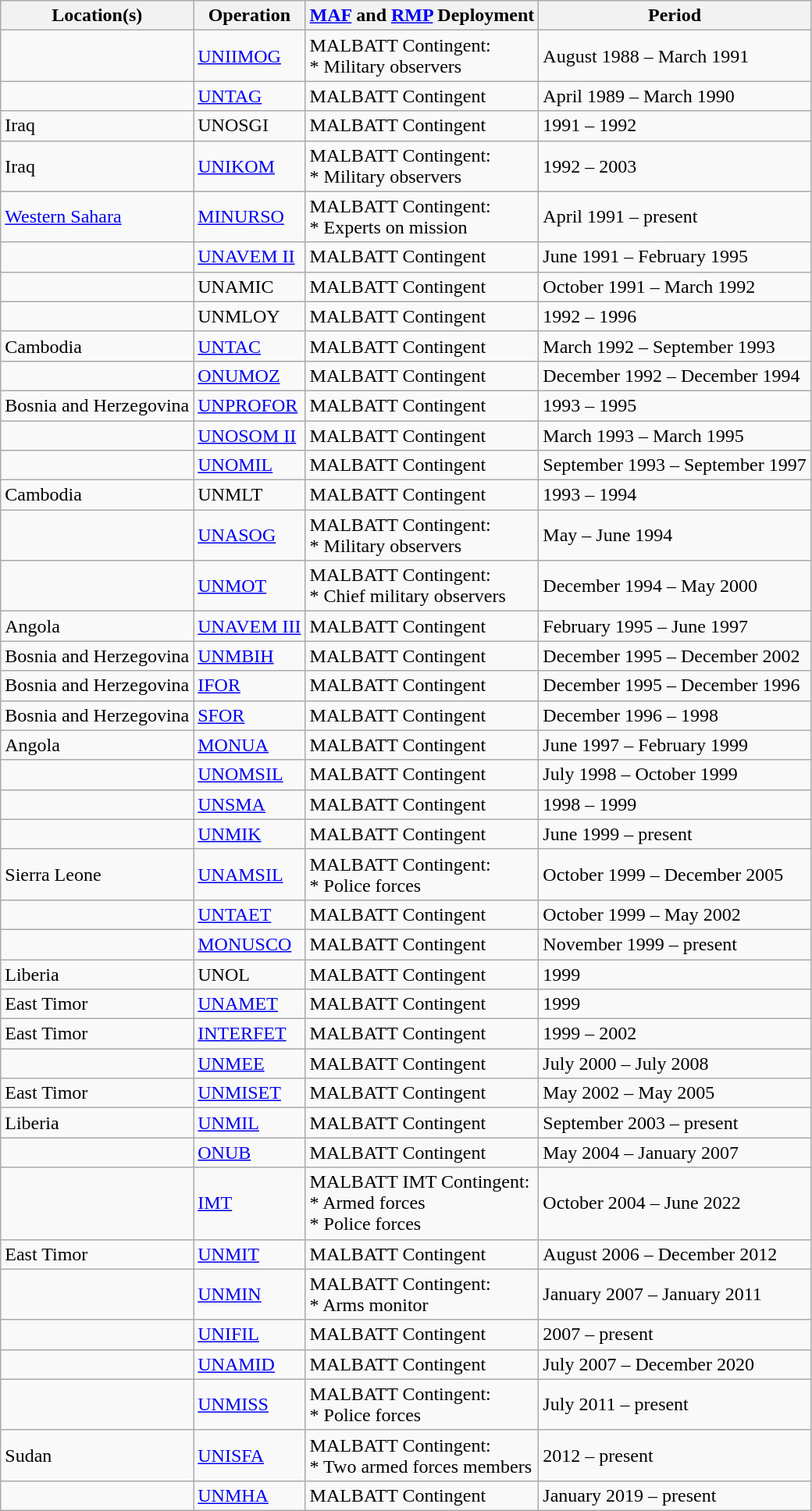<table class="wikitable sortable">
<tr>
<th>Location(s)</th>
<th>Operation</th>
<th><a href='#'>MAF</a> and <a href='#'>RMP</a> Deployment</th>
<th>Period</th>
</tr>
<tr>
<td><br></td>
<td><a href='#'>UNIIMOG</a></td>
<td>MALBATT Contingent:<br>* Military observers</td>
<td>August 1988 – March 1991</td>
</tr>
<tr>
<td></td>
<td><a href='#'>UNTAG</a></td>
<td>MALBATT Contingent</td>
<td>April 1989 – March 1990</td>
</tr>
<tr>
<td> Iraq</td>
<td>UNOSGI</td>
<td>MALBATT Contingent</td>
<td>1991 – 1992</td>
</tr>
<tr>
<td> Iraq<br></td>
<td><a href='#'>UNIKOM</a></td>
<td>MALBATT Contingent:<br>* Military observers</td>
<td>1992 – 2003</td>
</tr>
<tr>
<td> <a href='#'>Western Sahara</a></td>
<td><a href='#'>MINURSO</a></td>
<td>MALBATT Contingent:<br>* Experts on mission</td>
<td>April 1991 – present</td>
</tr>
<tr>
<td></td>
<td><a href='#'>UNAVEM II</a></td>
<td>MALBATT Contingent</td>
<td>June 1991 – February 1995</td>
</tr>
<tr>
<td></td>
<td>UNAMIC</td>
<td>MALBATT Contingent</td>
<td>October 1991 – March 1992</td>
</tr>
<tr>
<td></td>
<td>UNMLOY</td>
<td>MALBATT Contingent</td>
<td>1992 – 1996</td>
</tr>
<tr>
<td> Cambodia</td>
<td><a href='#'>UNTAC</a></td>
<td>MALBATT Contingent</td>
<td>March 1992 – September 1993</td>
</tr>
<tr>
<td></td>
<td><a href='#'>ONUMOZ</a></td>
<td>MALBATT Contingent</td>
<td>December 1992 – December 1994</td>
</tr>
<tr>
<td> Bosnia and Herzegovina</td>
<td><a href='#'>UNPROFOR</a></td>
<td>MALBATT Contingent</td>
<td>1993 – 1995</td>
</tr>
<tr>
<td></td>
<td><a href='#'>UNOSOM II</a></td>
<td>MALBATT Contingent</td>
<td>March 1993 – March 1995</td>
</tr>
<tr>
<td></td>
<td><a href='#'>UNOMIL</a></td>
<td>MALBATT Contingent</td>
<td>September 1993 – September 1997</td>
</tr>
<tr>
<td> Cambodia</td>
<td>UNMLT</td>
<td>MALBATT Contingent</td>
<td>1993 – 1994</td>
</tr>
<tr>
<td></td>
<td><a href='#'>UNASOG</a></td>
<td>MALBATT Contingent:<br>* Military observers</td>
<td>May – June 1994</td>
</tr>
<tr>
<td></td>
<td><a href='#'>UNMOT</a></td>
<td>MALBATT Contingent:<br>* Chief military observers</td>
<td>December 1994 – May 2000</td>
</tr>
<tr>
<td> Angola</td>
<td><a href='#'>UNAVEM III</a></td>
<td>MALBATT Contingent</td>
<td>February 1995 – June 1997</td>
</tr>
<tr>
<td> Bosnia and Herzegovina</td>
<td><a href='#'>UNMBIH</a></td>
<td>MALBATT Contingent</td>
<td>December 1995 – December 2002</td>
</tr>
<tr>
<td> Bosnia and Herzegovina</td>
<td><a href='#'>IFOR</a></td>
<td>MALBATT Contingent</td>
<td>December 1995 – December 1996</td>
</tr>
<tr>
<td> Bosnia and Herzegovina</td>
<td><a href='#'>SFOR</a></td>
<td>MALBATT Contingent</td>
<td>December 1996 – 1998</td>
</tr>
<tr>
<td> Angola</td>
<td><a href='#'>MONUA</a></td>
<td>MALBATT Contingent</td>
<td>June 1997 – February 1999</td>
</tr>
<tr>
<td></td>
<td><a href='#'>UNOMSIL</a></td>
<td>MALBATT Contingent</td>
<td>July 1998 – October 1999</td>
</tr>
<tr>
<td></td>
<td><a href='#'>UNSMA</a></td>
<td>MALBATT Contingent</td>
<td>1998 – 1999</td>
</tr>
<tr>
<td></td>
<td><a href='#'>UNMIK</a></td>
<td>MALBATT Contingent</td>
<td>June 1999 – present</td>
</tr>
<tr>
<td> Sierra Leone</td>
<td><a href='#'>UNAMSIL</a></td>
<td>MALBATT Contingent:<br>* Police forces</td>
<td>October 1999 – December 2005</td>
</tr>
<tr>
<td></td>
<td><a href='#'>UNTAET</a></td>
<td>MALBATT Contingent</td>
<td>October 1999 – May 2002</td>
</tr>
<tr>
<td></td>
<td><a href='#'>MONUSCO</a></td>
<td>MALBATT Contingent</td>
<td>November 1999 – present</td>
</tr>
<tr>
<td> Liberia</td>
<td>UNOL</td>
<td>MALBATT Contingent</td>
<td>1999</td>
</tr>
<tr>
<td> East Timor</td>
<td><a href='#'>UNAMET</a></td>
<td>MALBATT Contingent</td>
<td>1999</td>
</tr>
<tr>
<td> East Timor</td>
<td><a href='#'>INTERFET</a></td>
<td>MALBATT Contingent</td>
<td>1999 – 2002</td>
</tr>
<tr>
<td><br></td>
<td><a href='#'>UNMEE</a></td>
<td>MALBATT Contingent</td>
<td>July 2000 – July 2008</td>
</tr>
<tr>
<td> East Timor</td>
<td><a href='#'>UNMISET</a></td>
<td>MALBATT Contingent</td>
<td>May 2002 – May 2005</td>
</tr>
<tr>
<td> Liberia</td>
<td><a href='#'>UNMIL</a></td>
<td>MALBATT Contingent</td>
<td>September 2003 – present</td>
</tr>
<tr>
<td></td>
<td><a href='#'>ONUB</a></td>
<td>MALBATT Contingent</td>
<td>May 2004 – January 2007</td>
</tr>
<tr>
<td></td>
<td><a href='#'>IMT</a></td>
<td>MALBATT IMT Contingent:<br>* Armed forces<br>* Police forces</td>
<td>October 2004 – June 2022</td>
</tr>
<tr>
<td> East Timor</td>
<td><a href='#'>UNMIT</a></td>
<td>MALBATT Contingent</td>
<td>August 2006 – December 2012</td>
</tr>
<tr>
<td></td>
<td><a href='#'>UNMIN</a></td>
<td>MALBATT Contingent:<br>* Arms monitor</td>
<td>January 2007 – January 2011</td>
</tr>
<tr>
<td></td>
<td><a href='#'>UNIFIL</a></td>
<td>MALBATT Contingent</td>
<td>2007 – present</td>
</tr>
<tr>
<td></td>
<td><a href='#'>UNAMID</a></td>
<td>MALBATT Contingent</td>
<td>July 2007 – December 2020</td>
</tr>
<tr>
<td></td>
<td><a href='#'>UNMISS</a></td>
<td>MALBATT Contingent:<br>* Police forces</td>
<td>July 2011 – present</td>
</tr>
<tr>
<td> Sudan</td>
<td><a href='#'>UNISFA</a></td>
<td>MALBATT Contingent:<br>* Two armed forces members</td>
<td>2012 – present</td>
</tr>
<tr>
<td></td>
<td><a href='#'>UNMHA</a></td>
<td>MALBATT Contingent</td>
<td>January 2019 – present</td>
</tr>
</table>
